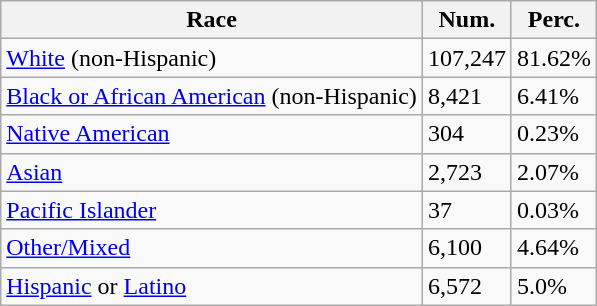<table class="wikitable">
<tr>
<th>Race</th>
<th>Num.</th>
<th>Perc.</th>
</tr>
<tr>
<td><a href='#'>White</a> (non-Hispanic)</td>
<td>107,247</td>
<td>81.62%</td>
</tr>
<tr>
<td><a href='#'>Black or African American</a> (non-Hispanic)</td>
<td>8,421</td>
<td>6.41%</td>
</tr>
<tr>
<td><a href='#'>Native American</a></td>
<td>304</td>
<td>0.23%</td>
</tr>
<tr>
<td><a href='#'>Asian</a></td>
<td>2,723</td>
<td>2.07%</td>
</tr>
<tr>
<td><a href='#'>Pacific Islander</a></td>
<td>37</td>
<td>0.03%</td>
</tr>
<tr>
<td><a href='#'>Other/Mixed</a></td>
<td>6,100</td>
<td>4.64%</td>
</tr>
<tr>
<td><a href='#'>Hispanic</a> or <a href='#'>Latino</a></td>
<td>6,572</td>
<td>5.0%</td>
</tr>
</table>
